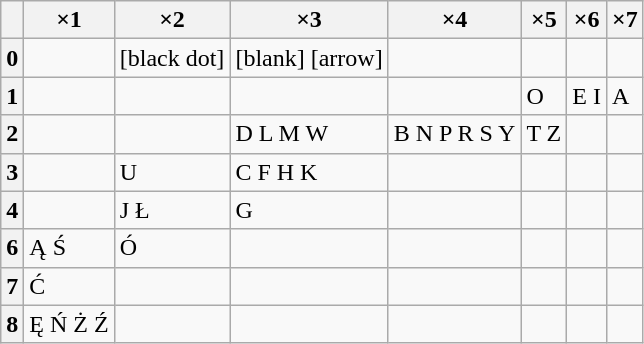<table class="wikitable floatright">
<tr>
<th></th>
<th>×1</th>
<th>×2</th>
<th>×3</th>
<th>×4</th>
<th>×5</th>
<th>×6</th>
<th>×7</th>
</tr>
<tr>
<th>0</th>
<td></td>
<td>[black dot]</td>
<td>[blank] [arrow]</td>
<td></td>
<td></td>
<td></td>
<td></td>
</tr>
<tr>
<th>1</th>
<td></td>
<td></td>
<td></td>
<td></td>
<td>O</td>
<td>E I</td>
<td>A</td>
</tr>
<tr>
<th>2</th>
<td></td>
<td></td>
<td>D L M W</td>
<td>B N P R S Y</td>
<td>T Z</td>
<td></td>
<td></td>
</tr>
<tr>
<th>3</th>
<td></td>
<td>U</td>
<td>C F H K</td>
<td></td>
<td></td>
<td></td>
<td></td>
</tr>
<tr>
<th>4</th>
<td></td>
<td>J Ł</td>
<td>G</td>
<td></td>
<td></td>
<td></td>
<td></td>
</tr>
<tr>
<th>6</th>
<td>Ą Ś</td>
<td>Ó</td>
<td></td>
<td></td>
<td></td>
<td></td>
<td></td>
</tr>
<tr>
<th>7</th>
<td>Ć</td>
<td></td>
<td></td>
<td></td>
<td></td>
<td></td>
<td></td>
</tr>
<tr>
<th>8 </th>
<td>Ę Ń Ż Ź</td>
<td></td>
<td></td>
<td></td>
<td></td>
<td></td>
<td></td>
</tr>
</table>
